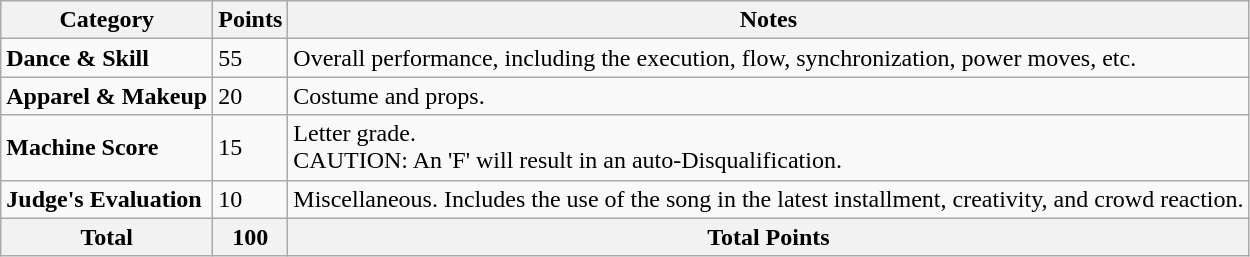<table class="wikitable">
<tr>
<th>Category</th>
<th>Points</th>
<th>Notes</th>
</tr>
<tr>
<td><strong>Dance & Skill</strong></td>
<td>55</td>
<td>Overall performance, including the execution, flow, synchronization, power moves, etc.</td>
</tr>
<tr>
<td><strong>Apparel & Makeup</strong></td>
<td>20</td>
<td>Costume and props.</td>
</tr>
<tr>
<td><strong>Machine Score</strong></td>
<td>15</td>
<td>Letter grade.<br>CAUTION: An 'F' will result in an auto-Disqualification.</td>
</tr>
<tr>
<td><strong>Judge's Evaluation</strong></td>
<td>10</td>
<td>Miscellaneous. Includes the use of the song in the latest installment, creativity, and crowd reaction.</td>
</tr>
<tr>
<th><strong>Total</strong></th>
<th>100</th>
<th>Total Points</th>
</tr>
</table>
